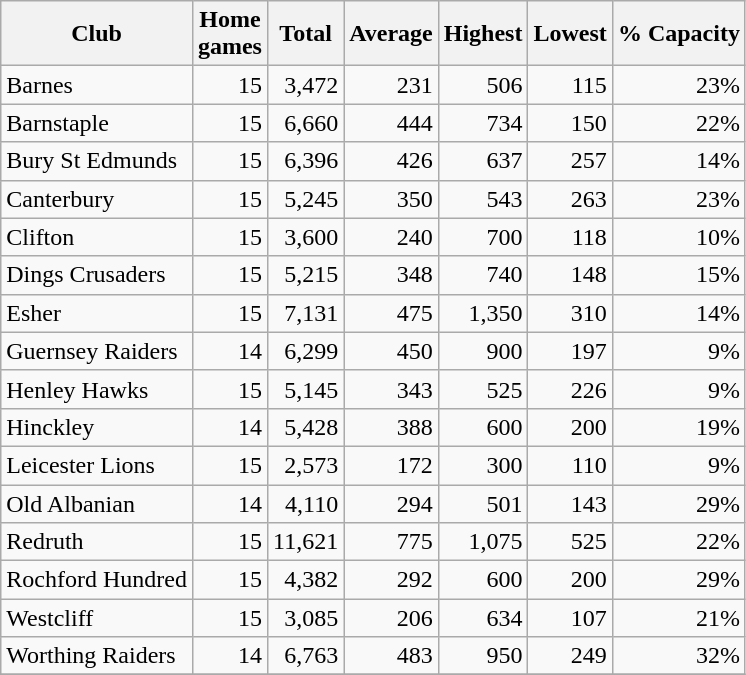<table class="wikitable sortable" style="text-align:right">
<tr>
<th>Club</th>
<th>Home<br>games</th>
<th>Total</th>
<th>Average</th>
<th>Highest</th>
<th>Lowest</th>
<th>% Capacity</th>
</tr>
<tr>
<td style="text-align:left">Barnes</td>
<td>15</td>
<td>3,472</td>
<td>231</td>
<td>506</td>
<td>115</td>
<td>23%</td>
</tr>
<tr>
<td style="text-align:left">Barnstaple</td>
<td>15</td>
<td>6,660</td>
<td>444</td>
<td>734</td>
<td>150</td>
<td>22%</td>
</tr>
<tr>
<td style="text-align:left">Bury St Edmunds</td>
<td>15</td>
<td>6,396</td>
<td>426</td>
<td>637</td>
<td>257</td>
<td>14%</td>
</tr>
<tr>
<td style="text-align:left">Canterbury</td>
<td>15</td>
<td>5,245</td>
<td>350</td>
<td>543</td>
<td>263</td>
<td>23%</td>
</tr>
<tr>
<td style="text-align:left">Clifton</td>
<td>15</td>
<td>3,600</td>
<td>240</td>
<td>700</td>
<td>118</td>
<td>10%</td>
</tr>
<tr>
<td style="text-align:left">Dings Crusaders</td>
<td>15</td>
<td>5,215</td>
<td>348</td>
<td>740</td>
<td>148</td>
<td>15%</td>
</tr>
<tr>
<td style="text-align:left">Esher</td>
<td>15</td>
<td>7,131</td>
<td>475</td>
<td>1,350</td>
<td>310</td>
<td>14%</td>
</tr>
<tr>
<td style="text-align:left">Guernsey Raiders</td>
<td>14</td>
<td>6,299</td>
<td>450</td>
<td>900</td>
<td>197</td>
<td>9%</td>
</tr>
<tr>
<td style="text-align:left">Henley Hawks</td>
<td>15</td>
<td>5,145</td>
<td>343</td>
<td>525</td>
<td>226</td>
<td>9%</td>
</tr>
<tr>
<td style="text-align:left">Hinckley</td>
<td>14</td>
<td>5,428</td>
<td>388</td>
<td>600</td>
<td>200</td>
<td>19%</td>
</tr>
<tr>
<td style="text-align:left">Leicester Lions</td>
<td>15</td>
<td>2,573</td>
<td>172</td>
<td>300</td>
<td>110</td>
<td>9%</td>
</tr>
<tr>
<td style="text-align:left">Old Albanian</td>
<td>14</td>
<td>4,110</td>
<td>294</td>
<td>501</td>
<td>143</td>
<td>29%</td>
</tr>
<tr>
<td style="text-align:left">Redruth</td>
<td>15</td>
<td>11,621</td>
<td>775</td>
<td>1,075</td>
<td>525</td>
<td>22%</td>
</tr>
<tr>
<td style="text-align:left">Rochford Hundred</td>
<td>15</td>
<td>4,382</td>
<td>292</td>
<td>600</td>
<td>200</td>
<td>29%</td>
</tr>
<tr>
<td style="text-align:left">Westcliff</td>
<td>15</td>
<td>3,085</td>
<td>206</td>
<td>634</td>
<td>107</td>
<td>21%</td>
</tr>
<tr>
<td style="text-align:left">Worthing Raiders</td>
<td>14</td>
<td>6,763</td>
<td>483</td>
<td>950</td>
<td>249</td>
<td>32%</td>
</tr>
<tr>
</tr>
</table>
